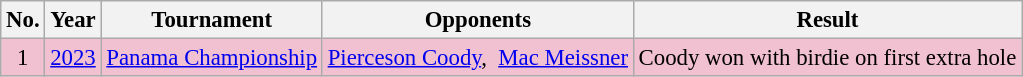<table class="wikitable" style="font-size:95%;">
<tr>
<th>No.</th>
<th>Year</th>
<th>Tournament</th>
<th>Opponents</th>
<th>Result</th>
</tr>
<tr style="background:#F2C1D1;">
<td align=center>1</td>
<td><a href='#'>2023</a></td>
<td><a href='#'>Panama Championship</a></td>
<td> <a href='#'>Pierceson Coody</a>,  <a href='#'>Mac Meissner</a></td>
<td>Coody won with birdie on first extra hole</td>
</tr>
</table>
